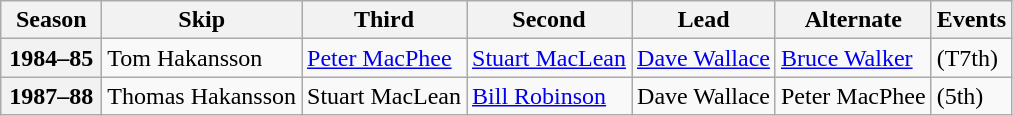<table class="wikitable">
<tr>
<th scope="col" width=60>Season</th>
<th scope="col">Skip</th>
<th scope="col">Third</th>
<th scope="col">Second</th>
<th scope="col">Lead</th>
<th scope="col">Alternate</th>
<th scope="col">Events</th>
</tr>
<tr>
<th scope="row">1984–85</th>
<td>Tom Hakansson</td>
<td><a href='#'>Peter MacPhee</a></td>
<td><a href='#'>Stuart MacLean</a></td>
<td><a href='#'>Dave Wallace</a></td>
<td><a href='#'>Bruce Walker</a></td>
<td> (T7th)</td>
</tr>
<tr>
<th scope="row">1987–88</th>
<td>Thomas Hakansson</td>
<td>Stuart MacLean</td>
<td><a href='#'>Bill Robinson</a></td>
<td>Dave Wallace</td>
<td>Peter MacPhee</td>
<td> (5th)</td>
</tr>
</table>
